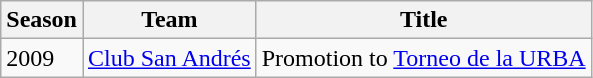<table class="wikitable">
<tr>
<th>Season</th>
<th>Team</th>
<th>Title</th>
</tr>
<tr>
<td>2009</td>
<td> <a href='#'>Club San Andrés</a></td>
<td>Promotion to <a href='#'>Torneo de la URBA</a></td>
</tr>
</table>
